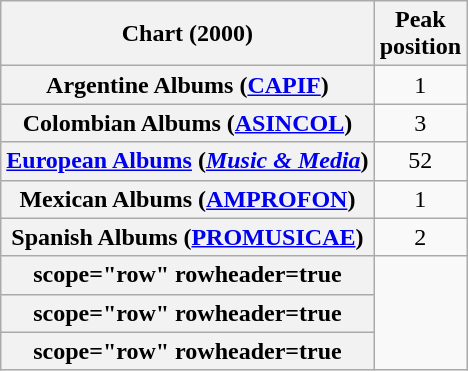<table class="wikitable sortable plainrowheaders">
<tr>
<th>Chart (2000)</th>
<th>Peak<br>position</th>
</tr>
<tr>
<th scope="row">Argentine Albums (<a href='#'>CAPIF</a>)</th>
<td style="text-align:center;">1</td>
</tr>
<tr>
<th scope="row">Colombian Albums (<a href='#'>ASINCOL</a>)</th>
<td style="text-align:center;">3</td>
</tr>
<tr>
<th scope="row"><a href='#'>European Albums</a> (<em><a href='#'>Music & Media</a></em>)</th>
<td align="center">52</td>
</tr>
<tr>
<th scope="row">Mexican Albums (<a href='#'>AMPROFON</a>)</th>
<td style="text-align:center;">1</td>
</tr>
<tr>
<th scope="row">Spanish Albums (<a href='#'>PROMUSICAE</a>)</th>
<td style="text-align:center;">2</td>
</tr>
<tr>
<th>scope="row" rowheader=true</th>
</tr>
<tr>
<th>scope="row" rowheader=true</th>
</tr>
<tr>
<th>scope="row" rowheader=true</th>
</tr>
</table>
